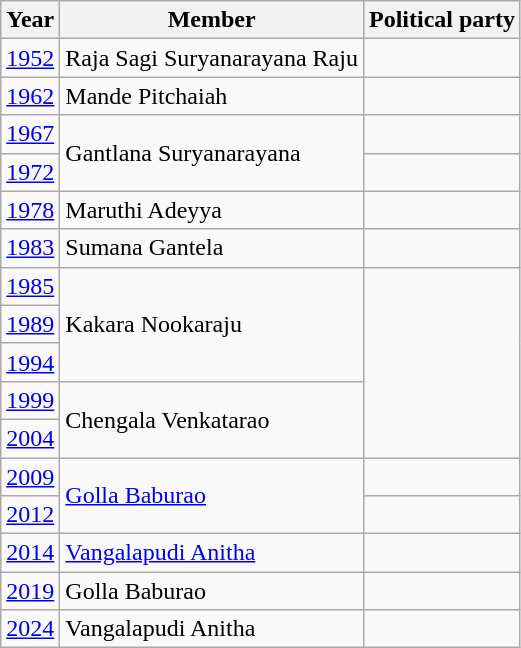<table class="wikitable sortable">
<tr>
<th>Year</th>
<th>Member</th>
<th colspan="2">Political party</th>
</tr>
<tr>
<td><a href='#'>1952</a></td>
<td>Raja Sagi Suryanarayana Raju</td>
<td></td>
</tr>
<tr>
<td><a href='#'>1962</a></td>
<td>Mande Pitchaiah</td>
<td></td>
</tr>
<tr>
<td><a href='#'>1967</a></td>
<td rowspan=2>Gantlana Suryanarayana</td>
<td></td>
</tr>
<tr>
<td><a href='#'>1972</a></td>
</tr>
<tr>
<td><a href='#'>1978</a></td>
<td>Maruthi Adeyya</td>
<td></td>
</tr>
<tr>
<td><a href='#'>1983</a></td>
<td>Sumana Gantela</td>
<td></td>
</tr>
<tr>
<td><a href='#'>1985</a></td>
<td rowspan=3>Kakara Nookaraju</td>
</tr>
<tr>
<td><a href='#'>1989</a></td>
</tr>
<tr>
<td><a href='#'>1994</a></td>
</tr>
<tr>
<td><a href='#'>1999</a></td>
<td rowspan=2>Chengala Venkatarao</td>
</tr>
<tr>
<td><a href='#'>2004</a></td>
</tr>
<tr>
<td><a href='#'>2009</a></td>
<td rowspan=2><a href='#'>Golla Baburao</a></td>
<td></td>
</tr>
<tr>
<td><a href='#'>2012</a></td>
<td></td>
</tr>
<tr>
<td><a href='#'>2014</a></td>
<td><a href='#'>Vangalapudi Anitha</a></td>
<td></td>
</tr>
<tr>
<td><a href='#'>2019</a></td>
<td>Golla Baburao</td>
<td></td>
</tr>
<tr>
<td><a href='#'>2024</a></td>
<td>Vangalapudi Anitha</td>
<td></td>
</tr>
</table>
